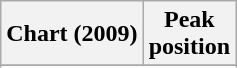<table class="wikitable plainrowheaders sortable" style="text-align:center;">
<tr>
<th scope="col">Chart (2009)</th>
<th scope="col">Peak<br>position</th>
</tr>
<tr>
</tr>
<tr>
</tr>
<tr>
</tr>
<tr>
</tr>
</table>
